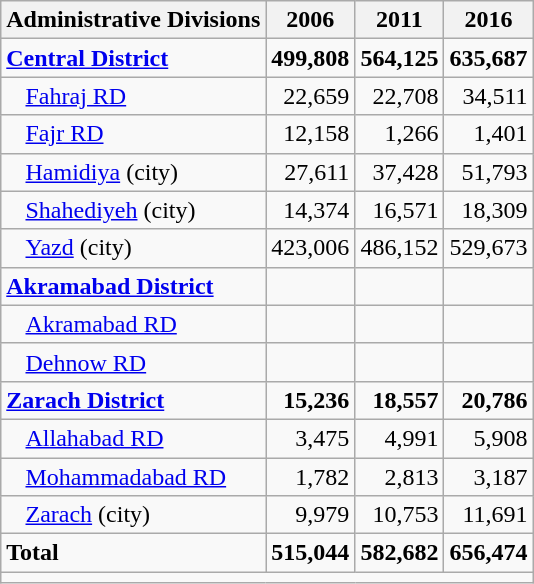<table class="wikitable">
<tr>
<th>Administrative Divisions</th>
<th>2006</th>
<th>2011</th>
<th>2016</th>
</tr>
<tr>
<td><strong><a href='#'>Central District</a></strong></td>
<td style="text-align: right;"><strong>499,808</strong></td>
<td style="text-align: right;"><strong>564,125</strong></td>
<td style="text-align: right;"><strong>635,687</strong></td>
</tr>
<tr>
<td style="padding-left: 1em;"><a href='#'>Fahraj RD</a></td>
<td style="text-align: right;">22,659</td>
<td style="text-align: right;">22,708</td>
<td style="text-align: right;">34,511</td>
</tr>
<tr>
<td style="padding-left: 1em;"><a href='#'>Fajr RD</a></td>
<td style="text-align: right;">12,158</td>
<td style="text-align: right;">1,266</td>
<td style="text-align: right;">1,401</td>
</tr>
<tr>
<td style="padding-left: 1em;"><a href='#'>Hamidiya</a> (city)</td>
<td style="text-align: right;">27,611</td>
<td style="text-align: right;">37,428</td>
<td style="text-align: right;">51,793</td>
</tr>
<tr>
<td style="padding-left: 1em;"><a href='#'>Shahediyeh</a> (city)</td>
<td style="text-align: right;">14,374</td>
<td style="text-align: right;">16,571</td>
<td style="text-align: right;">18,309</td>
</tr>
<tr>
<td style="padding-left: 1em;"><a href='#'>Yazd</a> (city)</td>
<td style="text-align: right;">423,006</td>
<td style="text-align: right;">486,152</td>
<td style="text-align: right;">529,673</td>
</tr>
<tr>
<td><strong><a href='#'>Akramabad District</a></strong></td>
<td style="text-align: right;"></td>
<td style="text-align: right;"></td>
<td style="text-align: right;"></td>
</tr>
<tr>
<td style="padding-left: 1em;"><a href='#'>Akramabad RD</a></td>
<td style="text-align: right;"></td>
<td style="text-align: right;"></td>
<td style="text-align: right;"></td>
</tr>
<tr>
<td style="padding-left: 1em;"><a href='#'>Dehnow RD</a></td>
<td style="text-align: right;"></td>
<td style="text-align: right;"></td>
<td style="text-align: right;"></td>
</tr>
<tr>
<td><strong><a href='#'>Zarach District</a></strong></td>
<td style="text-align: right;"><strong>15,236</strong></td>
<td style="text-align: right;"><strong>18,557</strong></td>
<td style="text-align: right;"><strong>20,786</strong></td>
</tr>
<tr>
<td style="padding-left: 1em;"><a href='#'>Allahabad RD</a></td>
<td style="text-align: right;">3,475</td>
<td style="text-align: right;">4,991</td>
<td style="text-align: right;">5,908</td>
</tr>
<tr>
<td style="padding-left: 1em;"><a href='#'>Mohammadabad RD</a></td>
<td style="text-align: right;">1,782</td>
<td style="text-align: right;">2,813</td>
<td style="text-align: right;">3,187</td>
</tr>
<tr>
<td style="padding-left: 1em;"><a href='#'>Zarach</a> (city)</td>
<td style="text-align: right;">9,979</td>
<td style="text-align: right;">10,753</td>
<td style="text-align: right;">11,691</td>
</tr>
<tr>
<td><strong>Total</strong></td>
<td style="text-align: right;"><strong>515,044</strong></td>
<td style="text-align: right;"><strong>582,682</strong></td>
<td style="text-align: right;"><strong>656,474</strong></td>
</tr>
<tr>
<td colspan=4></td>
</tr>
</table>
